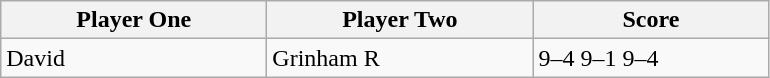<table class="wikitable">
<tr>
<th width=170>Player One</th>
<th width=170>Player Two</th>
<th width=150>Score</th>
</tr>
<tr>
<td> David</td>
<td> Grinham R</td>
<td>9–4 9–1 9–4</td>
</tr>
</table>
